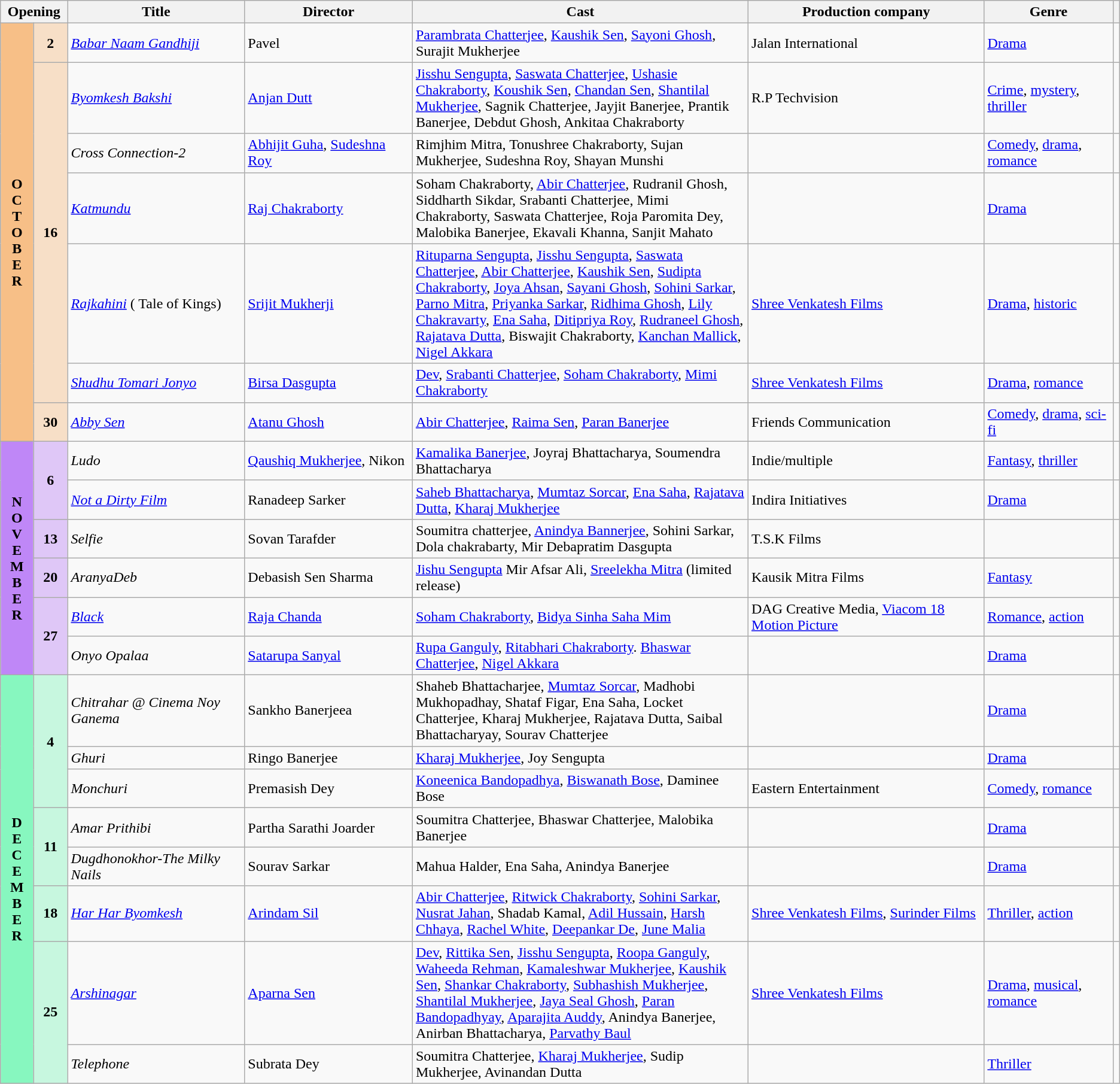<table class="wikitable sortable">
<tr>
<th colspan="2" style="width:6%;">Opening</th>
<th>Title</th>
<th style="width:15%;">Director</th>
<th style="width:30%;">Cast</th>
<th>Production company</th>
<th>Genre</th>
<th></th>
</tr>
<tr>
<th rowspan="7" style="text-align:center; background:#f7bf87">O<br>C<br>T<br>O<br>B<br>E<br>R</th>
<td rowspan="1" style="text-align:center; background:#f7dfc7"><strong>2</strong></td>
<td><em><a href='#'>Babar Naam Gandhiji</a></em></td>
<td>Pavel</td>
<td><a href='#'>Parambrata Chatterjee</a>, <a href='#'>Kaushik Sen</a>, <a href='#'>Sayoni Ghosh</a>, Surajit Mukherjee</td>
<td>Jalan International</td>
<td><a href='#'>Drama</a></td>
<td></td>
</tr>
<tr>
<td rowspan="5" style="text-align:center; background:#f7dfc7"><strong>16</strong></td>
<td><em><a href='#'>Byomkesh Bakshi</a></em></td>
<td><a href='#'>Anjan Dutt</a></td>
<td><a href='#'>Jisshu Sengupta</a>, <a href='#'>Saswata Chatterjee</a>, <a href='#'>Ushasie Chakraborty</a>, <a href='#'>Koushik Sen</a>, <a href='#'>Chandan Sen</a>, <a href='#'>Shantilal Mukherjee</a>, Sagnik Chatterjee, Jayjit Banerjee, Prantik Banerjee, Debdut Ghosh, Ankitaa Chakraborty</td>
<td>R.P Techvision</td>
<td><a href='#'>Crime</a>, <a href='#'>mystery</a>, <a href='#'>thriller</a></td>
<td></td>
</tr>
<tr>
<td><em>Cross Connection-2</em></td>
<td><a href='#'>Abhijit Guha</a>, <a href='#'>Sudeshna Roy</a></td>
<td>Rimjhim Mitra, Tonushree Chakraborty, Sujan Mukherjee, Sudeshna Roy, Shayan Munshi</td>
<td></td>
<td><a href='#'>Comedy</a>, <a href='#'>drama</a>, <a href='#'>romance</a></td>
<td></td>
</tr>
<tr>
<td><em><a href='#'>Katmundu</a></em></td>
<td><a href='#'>Raj Chakraborty</a></td>
<td>Soham Chakraborty, <a href='#'>Abir Chatterjee</a>, Rudranil Ghosh, Siddharth Sikdar, Srabanti Chatterjee, Mimi Chakraborty, Saswata Chatterjee, Roja Paromita Dey, Malobika Banerjee, Ekavali Khanna, Sanjit Mahato</td>
<td></td>
<td><a href='#'>Drama</a></td>
<td></td>
</tr>
<tr>
<td><em><a href='#'>Rajkahini</a></em> ( Tale of Kings)</td>
<td><a href='#'>Srijit Mukherji</a></td>
<td><a href='#'>Rituparna Sengupta</a>, <a href='#'>Jisshu Sengupta</a>, <a href='#'>Saswata Chatterjee</a>, <a href='#'>Abir Chatterjee</a>, <a href='#'>Kaushik Sen</a>, <a href='#'>Sudipta Chakraborty</a>, <a href='#'>Joya Ahsan</a>, <a href='#'>Sayani Ghosh</a>, <a href='#'>Sohini Sarkar</a>, <a href='#'>Parno Mitra</a>, <a href='#'>Priyanka Sarkar</a>, <a href='#'>Ridhima Ghosh</a>, <a href='#'>Lily Chakravarty</a>, <a href='#'>Ena Saha</a>, <a href='#'>Ditipriya Roy</a>, <a href='#'>Rudraneel Ghosh</a>, <a href='#'>Rajatava Dutta</a>, Biswajit Chakraborty, <a href='#'>Kanchan Mallick</a>, <a href='#'>Nigel Akkara</a></td>
<td><a href='#'>Shree Venkatesh Films</a></td>
<td><a href='#'>Drama</a>, <a href='#'>historic</a></td>
<td></td>
</tr>
<tr>
<td><em><a href='#'>Shudhu Tomari Jonyo</a></em></td>
<td><a href='#'>Birsa Dasgupta</a></td>
<td><a href='#'>Dev</a>, <a href='#'>Srabanti Chatterjee</a>, <a href='#'>Soham Chakraborty</a>, <a href='#'>Mimi Chakraborty</a></td>
<td><a href='#'>Shree Venkatesh Films</a></td>
<td><a href='#'>Drama</a>, <a href='#'>romance</a></td>
<td></td>
</tr>
<tr>
<td rowspan="1" style="text-align:center; background:#f7dfc7"><strong>30</strong></td>
<td><em><a href='#'>Abby Sen</a></em></td>
<td><a href='#'>Atanu Ghosh</a></td>
<td><a href='#'>Abir Chatterjee</a>, <a href='#'>Raima Sen</a>, <a href='#'>Paran Banerjee</a></td>
<td>Friends Communication</td>
<td><a href='#'>Comedy</a>, <a href='#'>drama</a>, <a href='#'>sci-fi</a></td>
<td></td>
</tr>
<tr>
<th rowspan="6" style="text-align:center; background:#bf87f7">N<br>O<br>V<br>E<br>M<br>B<br>E<br>R</th>
<td rowspan="2" style="text-align:center; background:#dfc7f7"><strong>6</strong></td>
<td><em>Ludo</em></td>
<td><a href='#'>Qaushiq Mukherjee</a>, Nikon</td>
<td><a href='#'>Kamalika Banerjee</a>, Joyraj Bhattacharya, Soumendra Bhattacharya</td>
<td>Indie/multiple</td>
<td><a href='#'>Fantasy</a>, <a href='#'>thriller</a></td>
<td></td>
</tr>
<tr>
<td><em><a href='#'>Not a Dirty Film</a></em></td>
<td>Ranadeep Sarker</td>
<td><a href='#'>Saheb Bhattacharya</a>, <a href='#'>Mumtaz Sorcar</a>, <a href='#'>Ena Saha</a>, <a href='#'>Rajatava Dutta</a>, <a href='#'>Kharaj Mukherjee</a></td>
<td>Indira Initiatives</td>
<td><a href='#'>Drama</a></td>
<td></td>
</tr>
<tr>
<td rowspan="1" style="text-align:center; background:#dfc7f7"><strong>13</strong></td>
<td><em>Selfie</em></td>
<td>Sovan Tarafder</td>
<td>Soumitra chatterjee, <a href='#'>Anindya Bannerjee</a>, Sohini Sarkar, Dola chakrabarty, Mir Debapratim Dasgupta</td>
<td>T.S.K Films</td>
<td></td>
<td></td>
</tr>
<tr>
<td rowspan="1" style="text-align:center; background:#dfc7f7"><strong>20</strong></td>
<td><em>AranyaDeb</em></td>
<td>Debasish Sen Sharma</td>
<td><a href='#'>Jishu Sengupta</a> Mir Afsar Ali, <a href='#'>Sreelekha Mitra</a> (limited release)</td>
<td>Kausik Mitra Films</td>
<td><a href='#'>Fantasy</a></td>
<td></td>
</tr>
<tr>
<td rowspan="2" style="text-align:center; background:#dfc7f7"><strong>27</strong></td>
<td><em><a href='#'>Black</a></em></td>
<td><a href='#'>Raja Chanda</a></td>
<td><a href='#'>Soham Chakraborty</a>, <a href='#'>Bidya Sinha Saha Mim</a></td>
<td>DAG Creative Media, <a href='#'>Viacom 18 Motion Picture</a></td>
<td><a href='#'>Romance</a>, <a href='#'>action</a></td>
<td></td>
</tr>
<tr>
<td><em>Onyo Opalaa</em></td>
<td><a href='#'>Satarupa Sanyal</a></td>
<td><a href='#'>Rupa Ganguly</a>, <a href='#'>Ritabhari Chakraborty</a>. <a href='#'>Bhaswar Chatterjee</a>, <a href='#'>Nigel Akkara</a></td>
<td></td>
<td><a href='#'>Drama</a></td>
<td></td>
</tr>
<tr>
<th rowspan="8" style="text-align:center; background:#87f7bf">D<br>E<br>C<br>E<br>M<br>B<br>E<br>R</th>
<td rowspan="3" style="text-align:center; background:#c7f7df"><strong>4</strong></td>
<td><em>Chitrahar @ Cinema Noy Ganema</em></td>
<td>Sankho Banerjeea</td>
<td>Shaheb Bhattacharjee, <a href='#'>Mumtaz Sorcar</a>, Madhobi Mukhopadhay, Shataf Figar, Ena Saha, Locket Chatterjee, Kharaj Mukherjee, Rajatava Dutta, Saibal Bhattacharyay, Sourav Chatterjee</td>
<td></td>
<td><a href='#'>Drama</a></td>
<td></td>
</tr>
<tr>
<td><em>Ghuri</em></td>
<td>Ringo Banerjee</td>
<td><a href='#'>Kharaj Mukherjee</a>, Joy Sengupta</td>
<td></td>
<td><a href='#'>Drama</a></td>
<td></td>
</tr>
<tr>
<td><em>Monchuri</em></td>
<td>Premasish Dey</td>
<td><a href='#'>Koneenica Bandopadhya</a>, <a href='#'>Biswanath Bose</a>, Daminee Bose</td>
<td>Eastern Entertainment</td>
<td><a href='#'>Comedy</a>, <a href='#'>romance</a></td>
<td></td>
</tr>
<tr>
<td rowspan="2" style="text-align:center; background:#c7f7df"><strong>11</strong></td>
<td><em>Amar Prithibi</em></td>
<td>Partha Sarathi Joarder</td>
<td>Soumitra Chatterjee, Bhaswar Chatterjee, Malobika Banerjee</td>
<td></td>
<td><a href='#'>Drama</a></td>
<td></td>
</tr>
<tr>
<td><em>Dugdhonokhor-The Milky Nails</em></td>
<td>Sourav Sarkar</td>
<td>Mahua Halder, Ena Saha, Anindya Banerjee</td>
<td></td>
<td><a href='#'>Drama</a></td>
<td></td>
</tr>
<tr>
<td rowspan="1" style="text-align:center; background:#c7f7df"><strong>18</strong></td>
<td><em><a href='#'>Har Har Byomkesh</a></em></td>
<td><a href='#'>Arindam Sil</a></td>
<td><a href='#'>Abir Chatterjee</a>, <a href='#'>Ritwick Chakraborty</a>, <a href='#'>Sohini Sarkar</a>, <a href='#'>Nusrat Jahan</a>, Shadab Kamal, <a href='#'>Adil Hussain</a>, <a href='#'>Harsh Chhaya</a>, <a href='#'>Rachel White</a>, <a href='#'>Deepankar De</a>, <a href='#'>June Malia</a></td>
<td><a href='#'>Shree Venkatesh Films</a>, <a href='#'>Surinder Films</a></td>
<td><a href='#'>Thriller</a>, <a href='#'>action</a></td>
<td></td>
</tr>
<tr>
<td rowspan="2" style="text-align:center; background:#c7f7df"><strong>25</strong></td>
<td><em><a href='#'>Arshinagar</a></em></td>
<td><a href='#'>Aparna Sen</a></td>
<td><a href='#'>Dev</a>, <a href='#'>Rittika Sen</a>, <a href='#'>Jisshu Sengupta</a>, <a href='#'>Roopa Ganguly</a>, <a href='#'>Waheeda Rehman</a>, <a href='#'>Kamaleshwar Mukherjee</a>, <a href='#'>Kaushik Sen</a>, <a href='#'>Shankar Chakraborty</a>, <a href='#'>Subhashish Mukherjee</a>, <a href='#'>Shantilal Mukherjee</a>, <a href='#'>Jaya Seal Ghosh</a>, <a href='#'>Paran Bandopadhyay</a>, <a href='#'>Aparajita Auddy</a>, Anindya Banerjee, Anirban Bhattacharya, <a href='#'>Parvathy Baul</a></td>
<td><a href='#'>Shree Venkatesh Films</a></td>
<td><a href='#'>Drama</a>, <a href='#'>musical</a>, <a href='#'>romance</a></td>
<td></td>
</tr>
<tr>
<td><em>Telephone</em></td>
<td>Subrata Dey</td>
<td>Soumitra Chatterjee, <a href='#'>Kharaj Mukherjee</a>, Sudip Mukherjee, Avinandan Dutta</td>
<td></td>
<td><a href='#'>Thriller</a></td>
<td></td>
</tr>
</table>
